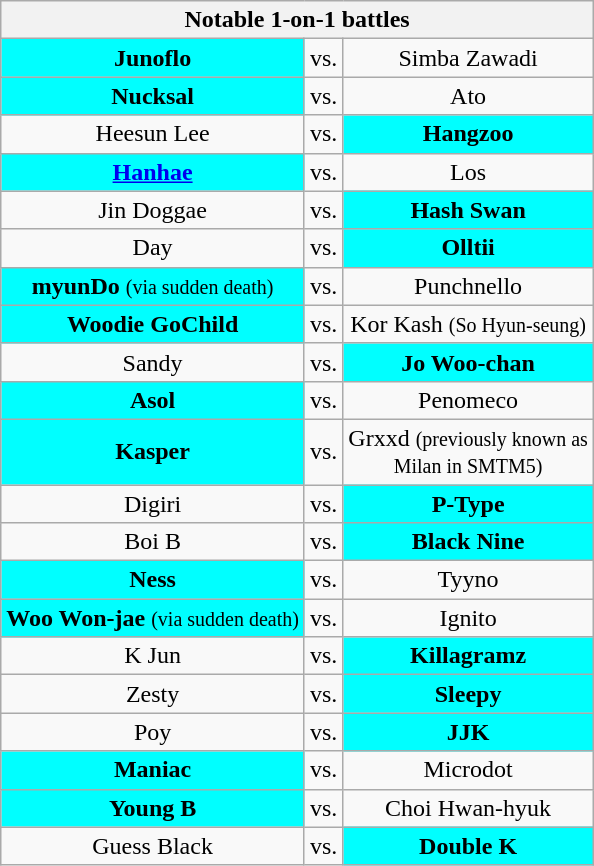<table class="wikitable" style="text-align:center" border="2">
<tr>
<th colspan="3">Notable 1-on-1 battles</th>
</tr>
<tr>
<td style="background:aqua"><strong>Junoflo</strong></td>
<td>vs.</td>
<td>Simba Zawadi</td>
</tr>
<tr>
<td style="background:aqua"><strong>Nucksal</strong></td>
<td>vs.</td>
<td>Ato</td>
</tr>
<tr>
<td>Heesun Lee</td>
<td>vs.</td>
<td style="background:aqua"><strong>Hangzoo</strong></td>
</tr>
<tr>
<td style="background:aqua"><strong><a href='#'>Hanhae</a></strong></td>
<td>vs.</td>
<td>Los</td>
</tr>
<tr>
<td>Jin Doggae</td>
<td>vs.</td>
<td style="background:aqua"><strong>Hash Swan</strong></td>
</tr>
<tr>
<td>Day</td>
<td>vs.</td>
<td style="background:aqua"><strong>Olltii</strong></td>
</tr>
<tr>
<td style="background:aqua"><strong>myunDo</strong> <small>(via sudden death)</small></td>
<td>vs.</td>
<td>Punchnello</td>
</tr>
<tr>
<td style="background:aqua"><strong>Woodie GoChild</strong></td>
<td>vs.</td>
<td>Kor Kash <small> (So Hyun-seung) </small></td>
</tr>
<tr>
<td>Sandy</td>
<td>vs.</td>
<td style="background:aqua"><strong>Jo Woo-chan</strong></td>
</tr>
<tr>
<td style="background:aqua"><strong>Asol</strong></td>
<td>vs.</td>
<td>Penomeco</td>
</tr>
<tr>
<td style="background:aqua"><strong>Kasper</strong></td>
<td>vs.</td>
<td>Grxxd <small> (previously known as <br> Milan in SMTM5) </small></td>
</tr>
<tr>
<td>Digiri</td>
<td>vs.</td>
<td style="background:aqua"><strong>P-Type</strong></td>
</tr>
<tr>
<td>Boi B</td>
<td>vs.</td>
<td style="background:aqua"><strong>Black Nine</strong></td>
</tr>
<tr>
<td style="background:aqua"><strong>Ness</strong></td>
<td>vs.</td>
<td>Tyyno</td>
</tr>
<tr>
<td style="background:aqua"><strong>Woo Won-jae</strong> <small>(via sudden death)</small></td>
<td>vs.</td>
<td>Ignito</td>
</tr>
<tr>
<td>K Jun</td>
<td>vs.</td>
<td style="background:aqua"><strong>Killagramz</strong></td>
</tr>
<tr>
<td>Zesty</td>
<td>vs.</td>
<td style="background:aqua"><strong>Sleepy</strong></td>
</tr>
<tr>
<td>Poy</td>
<td>vs.</td>
<td style="background:aqua"><strong>JJK</strong></td>
</tr>
<tr>
<td style="background:aqua"><strong>Maniac</strong></td>
<td>vs.</td>
<td>Microdot</td>
</tr>
<tr>
<td style="background:aqua"><strong>Young B</strong></td>
<td>vs.</td>
<td>Choi Hwan-hyuk</td>
</tr>
<tr>
<td>Guess Black</td>
<td>vs.</td>
<td style="background:aqua"><strong>Double K</strong></td>
</tr>
</table>
